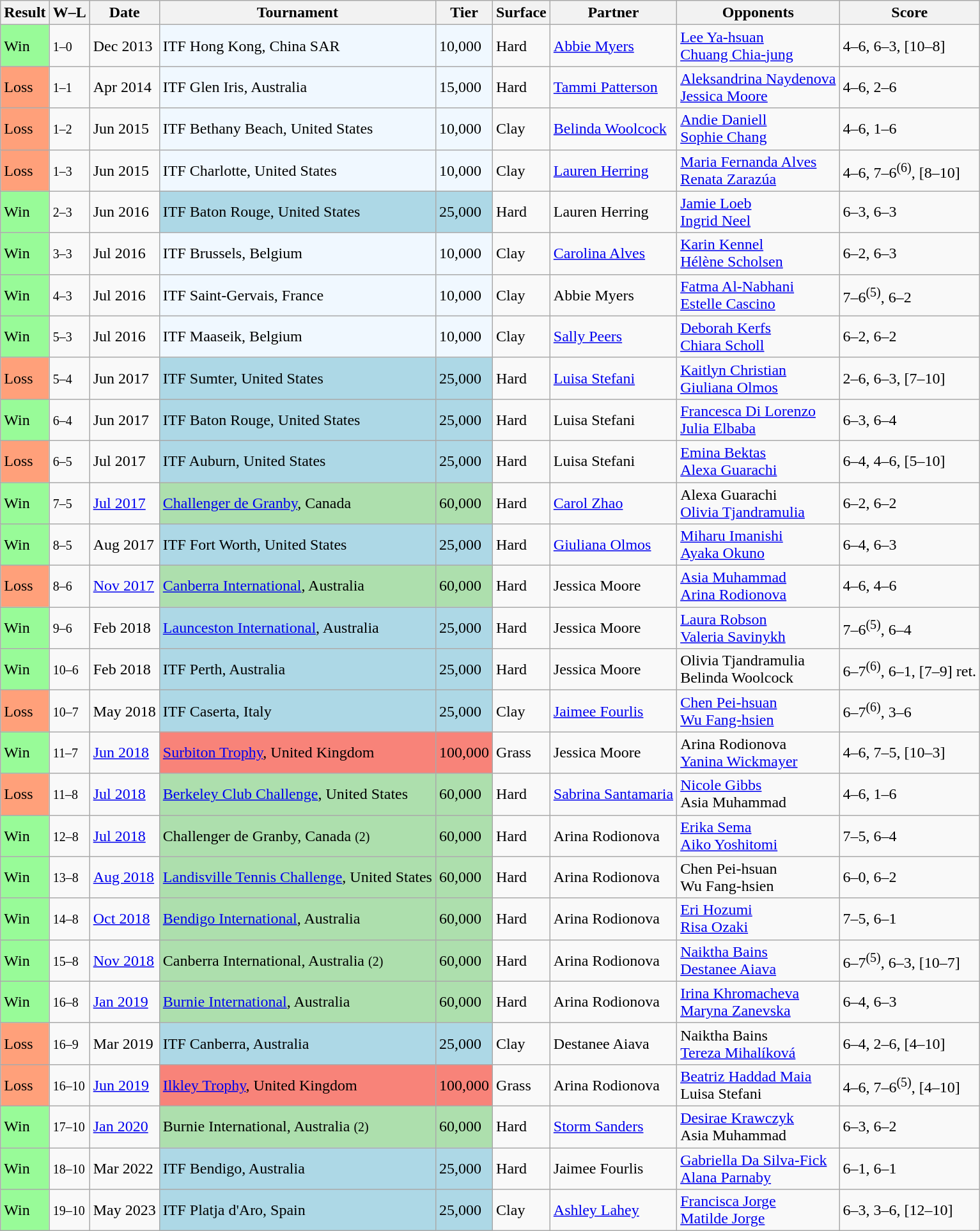<table class="sortable wikitable nowrap">
<tr>
<th>Result</th>
<th class="unsortable">W–L</th>
<th>Date</th>
<th>Tournament</th>
<th>Tier</th>
<th>Surface</th>
<th>Partner</th>
<th>Opponents</th>
<th class="unsortable">Score</th>
</tr>
<tr>
<td style="background:#98fb98;">Win</td>
<td><small>1–0</small></td>
<td>Dec 2013</td>
<td style="background:#f0f8ff;">ITF Hong Kong, China SAR</td>
<td style="background:#f0f8ff;">10,000</td>
<td>Hard</td>
<td> <a href='#'>Abbie Myers</a></td>
<td> <a href='#'>Lee Ya-hsuan</a> <br>  <a href='#'>Chuang Chia-jung</a></td>
<td>4–6, 6–3, [10–8]</td>
</tr>
<tr>
<td style="background:#ffa07a;">Loss</td>
<td><small>1–1</small></td>
<td>Apr 2014</td>
<td style="background:#f0f8ff;">ITF Glen Iris, Australia</td>
<td style="background:#f0f8ff;">15,000</td>
<td>Hard</td>
<td> <a href='#'>Tammi Patterson</a></td>
<td> <a href='#'>Aleksandrina Naydenova</a> <br>  <a href='#'>Jessica Moore</a></td>
<td>4–6, 2–6</td>
</tr>
<tr>
<td style="background:#ffa07a;">Loss</td>
<td><small>1–2</small></td>
<td>Jun 2015</td>
<td style="background:#f0f8ff;">ITF Bethany Beach, United States</td>
<td style="background:#f0f8ff;">10,000</td>
<td>Clay</td>
<td> <a href='#'>Belinda Woolcock</a></td>
<td> <a href='#'>Andie Daniell</a> <br>  <a href='#'>Sophie Chang</a></td>
<td>4–6, 1–6</td>
</tr>
<tr>
<td style="background:#ffa07a;">Loss</td>
<td><small>1–3</small></td>
<td>Jun 2015</td>
<td style="background:#f0f8ff;">ITF Charlotte, United States</td>
<td style="background:#f0f8ff;">10,000</td>
<td>Clay</td>
<td> <a href='#'>Lauren Herring</a></td>
<td> <a href='#'>Maria Fernanda Alves</a> <br>  <a href='#'>Renata Zarazúa</a></td>
<td>4–6, 7–6<sup>(6)</sup>, [8–10]</td>
</tr>
<tr>
<td style="background:#98fb98;">Win</td>
<td><small>2–3</small></td>
<td>Jun 2016</td>
<td style="background:lightblue;">ITF Baton Rouge, United States</td>
<td style="background:lightblue;">25,000</td>
<td>Hard</td>
<td> Lauren Herring</td>
<td> <a href='#'>Jamie Loeb</a> <br>  <a href='#'>Ingrid Neel</a></td>
<td>6–3, 6–3</td>
</tr>
<tr>
<td style="background:#98fb98;">Win</td>
<td><small>3–3</small></td>
<td>Jul 2016</td>
<td style="background:#f0f8ff;">ITF Brussels, Belgium</td>
<td style="background:#f0f8ff;">10,000</td>
<td>Clay</td>
<td> <a href='#'>Carolina Alves</a></td>
<td> <a href='#'>Karin Kennel</a> <br>  <a href='#'>Hélène Scholsen</a></td>
<td>6–2, 6–3</td>
</tr>
<tr>
<td style="background:#98fb98;">Win</td>
<td><small>4–3</small></td>
<td>Jul 2016</td>
<td style="background:#f0f8ff;">ITF Saint-Gervais, France</td>
<td style="background:#f0f8ff;">10,000</td>
<td>Clay</td>
<td> Abbie Myers</td>
<td> <a href='#'>Fatma Al-Nabhani</a> <br>  <a href='#'>Estelle Cascino</a></td>
<td>7–6<sup>(5)</sup>, 6–2</td>
</tr>
<tr>
<td style="background:#98fb98;">Win</td>
<td><small>5–3</small></td>
<td>Jul 2016</td>
<td style="background:#f0f8ff;">ITF Maaseik, Belgium</td>
<td style="background:#f0f8ff;">10,000</td>
<td>Clay</td>
<td> <a href='#'>Sally Peers</a></td>
<td> <a href='#'>Deborah Kerfs</a> <br>  <a href='#'>Chiara Scholl</a></td>
<td>6–2, 6–2</td>
</tr>
<tr>
<td style="background:#ffa07a;">Loss</td>
<td><small>5–4</small></td>
<td>Jun 2017</td>
<td style="background:lightblue;">ITF Sumter, United States</td>
<td style="background:lightblue;">25,000</td>
<td>Hard</td>
<td> <a href='#'>Luisa Stefani</a></td>
<td> <a href='#'>Kaitlyn Christian</a> <br>  <a href='#'>Giuliana Olmos</a></td>
<td>2–6, 6–3, [7–10]</td>
</tr>
<tr>
<td style="background:#98fb98;">Win</td>
<td><small>6–4</small></td>
<td>Jun 2017</td>
<td style="background:lightblue;">ITF Baton Rouge, United States</td>
<td style="background:lightblue;">25,000</td>
<td>Hard</td>
<td> Luisa Stefani</td>
<td> <a href='#'>Francesca Di Lorenzo</a> <br>  <a href='#'>Julia Elbaba</a></td>
<td>6–3, 6–4</td>
</tr>
<tr>
<td style="background:#ffa07a;">Loss</td>
<td><small>6–5</small></td>
<td>Jul 2017</td>
<td style="background:lightblue;">ITF Auburn, United States</td>
<td style="background:lightblue;">25,000</td>
<td>Hard</td>
<td> Luisa Stefani</td>
<td> <a href='#'>Emina Bektas</a> <br>  <a href='#'>Alexa Guarachi</a></td>
<td>6–4, 4–6, [5–10]</td>
</tr>
<tr>
<td style="background:#98fb98;">Win</td>
<td><small>7–5</small></td>
<td><a href='#'>Jul 2017</a></td>
<td style="background:#addfad"><a href='#'>Challenger de Granby</a>, Canada</td>
<td style="background:#addfad">60,000</td>
<td>Hard</td>
<td> <a href='#'>Carol Zhao</a></td>
<td> Alexa Guarachi <br>  <a href='#'>Olivia Tjandramulia</a></td>
<td>6–2, 6–2</td>
</tr>
<tr>
<td bgcolor="98FB98">Win</td>
<td><small>8–5</small></td>
<td>Aug 2017</td>
<td style="background:lightblue;">ITF Fort Worth, United States</td>
<td style="background:lightblue;">25,000</td>
<td>Hard</td>
<td> <a href='#'>Giuliana Olmos</a></td>
<td> <a href='#'>Miharu Imanishi</a> <br>  <a href='#'>Ayaka Okuno</a></td>
<td>6–4, 6–3</td>
</tr>
<tr>
<td style="background:#ffa07a;">Loss</td>
<td><small>8–6</small></td>
<td><a href='#'>Nov 2017</a></td>
<td style="background:#addfad"><a href='#'>Canberra International</a>, Australia</td>
<td style="background:#addfad">60,000</td>
<td>Hard</td>
<td> Jessica Moore</td>
<td> <a href='#'>Asia Muhammad</a> <br>  <a href='#'>Arina Rodionova</a></td>
<td>4–6, 4–6</td>
</tr>
<tr>
<td style="background:#98fb98;">Win</td>
<td><small>9–6</small></td>
<td>Feb 2018</td>
<td style="background:lightblue;"><a href='#'>Launceston International</a>, Australia</td>
<td style="background:lightblue;">25,000</td>
<td>Hard</td>
<td> Jessica Moore</td>
<td> <a href='#'>Laura Robson</a> <br>  <a href='#'>Valeria Savinykh</a></td>
<td>7–6<sup>(5)</sup>, 6–4</td>
</tr>
<tr>
<td style="background:#98fb98;">Win</td>
<td><small>10–6</small></td>
<td>Feb 2018</td>
<td style="background:lightblue;">ITF Perth, Australia</td>
<td style="background:lightblue;">25,000</td>
<td>Hard</td>
<td> Jessica Moore</td>
<td> Olivia Tjandramulia <br>  Belinda Woolcock</td>
<td>6–7<sup>(6)</sup>, 6–1, [7–9] ret.</td>
</tr>
<tr>
<td style="background:#ffa07a;">Loss</td>
<td><small>10–7</small></td>
<td>May 2018</td>
<td style="background:lightblue;">ITF Caserta, Italy</td>
<td style="background:lightblue;">25,000</td>
<td>Clay</td>
<td> <a href='#'>Jaimee Fourlis</a></td>
<td> <a href='#'>Chen Pei-hsuan</a> <br>  <a href='#'>Wu Fang-hsien</a></td>
<td>6–7<sup>(6)</sup>, 3–6</td>
</tr>
<tr>
<td style="background:#98fb98;">Win</td>
<td><small>11–7</small></td>
<td><a href='#'>Jun 2018</a></td>
<td style="background:#f88379;"><a href='#'>Surbiton Trophy</a>, United Kingdom</td>
<td style="background:#f88379;">100,000</td>
<td>Grass</td>
<td> Jessica Moore</td>
<td> Arina Rodionova <br>  <a href='#'>Yanina Wickmayer</a></td>
<td>4–6, 7–5, [10–3]</td>
</tr>
<tr>
<td style="background:#ffa07a;">Loss</td>
<td><small>11–8</small></td>
<td><a href='#'>Jul 2018</a></td>
<td style="background:#addfad"><a href='#'>Berkeley Club Challenge</a>, United States</td>
<td style="background:#addfad">60,000</td>
<td>Hard</td>
<td> <a href='#'>Sabrina Santamaria</a></td>
<td> <a href='#'>Nicole Gibbs</a> <br>  Asia Muhammad</td>
<td>4–6, 1–6</td>
</tr>
<tr>
<td style="background:#98fb98;">Win</td>
<td><small>12–8</small></td>
<td><a href='#'>Jul 2018</a></td>
<td style="background:#addfad">Challenger de Granby, Canada <small>(2)</small></td>
<td style="background:#addfad">60,000</td>
<td>Hard</td>
<td> Arina Rodionova</td>
<td> <a href='#'>Erika Sema</a> <br>  <a href='#'>Aiko Yoshitomi</a></td>
<td>7–5, 6–4</td>
</tr>
<tr>
<td style="background:#98fb98;">Win</td>
<td><small>13–8</small></td>
<td><a href='#'>Aug 2018</a></td>
<td style="background:#addfad"><a href='#'>Landisville Tennis Challenge</a>, United States</td>
<td style="background:#addfad">60,000</td>
<td>Hard</td>
<td> Arina Rodionova</td>
<td> Chen Pei-hsuan <br>  Wu Fang-hsien</td>
<td>6–0, 6–2</td>
</tr>
<tr>
<td style="background:#98fb98;">Win</td>
<td><small>14–8</small></td>
<td><a href='#'>Oct 2018</a></td>
<td style="background:#addfad"><a href='#'>Bendigo International</a>, Australia</td>
<td style="background:#addfad">60,000</td>
<td>Hard</td>
<td> Arina Rodionova</td>
<td> <a href='#'>Eri Hozumi</a> <br>  <a href='#'>Risa Ozaki</a></td>
<td>7–5, 6–1</td>
</tr>
<tr>
<td style="background:#98fb98;">Win</td>
<td><small>15–8</small></td>
<td><a href='#'>Nov 2018</a></td>
<td style="background:#addfad">Canberra International, Australia <small>(2)</small></td>
<td style="background:#addfad">60,000</td>
<td>Hard</td>
<td> Arina Rodionova</td>
<td> <a href='#'>Naiktha Bains</a> <br>  <a href='#'>Destanee Aiava</a></td>
<td>6–7<sup>(5)</sup>, 6–3, [10–7]</td>
</tr>
<tr>
<td style="background:#98fb98;">Win</td>
<td><small>16–8</small></td>
<td><a href='#'>Jan 2019</a></td>
<td style="background:#addfad"><a href='#'>Burnie International</a>, Australia</td>
<td style="background:#addfad">60,000</td>
<td>Hard</td>
<td> Arina Rodionova</td>
<td> <a href='#'>Irina Khromacheva</a> <br>  <a href='#'>Maryna Zanevska</a></td>
<td>6–4, 6–3</td>
</tr>
<tr>
<td style="background:#ffa07a;">Loss</td>
<td><small>16–9</small></td>
<td>Mar 2019</td>
<td style="background:lightblue;">ITF Canberra, Australia</td>
<td style="background:lightblue;">25,000</td>
<td>Clay</td>
<td> Destanee Aiava</td>
<td> Naiktha Bains <br>  <a href='#'>Tereza Mihalíková</a></td>
<td>6–4, 2–6, [4–10]</td>
</tr>
<tr>
<td style="background:#ffa07a;">Loss</td>
<td><small>16–10</small></td>
<td><a href='#'>Jun 2019</a></td>
<td style="background:#f88379;"><a href='#'>Ilkley Trophy</a>, United Kingdom</td>
<td style="background:#f88379;">100,000</td>
<td>Grass</td>
<td> Arina Rodionova</td>
<td> <a href='#'>Beatriz Haddad Maia</a> <br>  Luisa Stefani</td>
<td>4–6, 7–6<sup>(5)</sup>, [4–10]</td>
</tr>
<tr>
<td style="background:#98fb98;">Win</td>
<td><small>17–10</small></td>
<td><a href='#'>Jan 2020</a></td>
<td style="background:#addfad">Burnie International, Australia <small>(2)</small></td>
<td style="background:#addfad">60,000</td>
<td>Hard</td>
<td> <a href='#'>Storm Sanders</a></td>
<td> <a href='#'>Desirae Krawczyk</a> <br>  Asia Muhammad</td>
<td>6–3, 6–2</td>
</tr>
<tr>
<td style="background:#98fb98;">Win</td>
<td><small>18–10</small></td>
<td>Mar 2022</td>
<td style="background:lightblue;">ITF Bendigo, Australia</td>
<td style="background:lightblue;">25,000</td>
<td>Hard</td>
<td> Jaimee Fourlis</td>
<td> <a href='#'>Gabriella Da Silva-Fick</a> <br>  <a href='#'>Alana Parnaby</a></td>
<td>6–1, 6–1</td>
</tr>
<tr>
<td style="background:#98fb98;">Win</td>
<td><small>19–10</small></td>
<td>May 2023</td>
<td style="background:lightblue;">ITF Platja d'Aro, Spain</td>
<td style="background:lightblue;">25,000</td>
<td>Clay</td>
<td> <a href='#'>Ashley Lahey</a></td>
<td> <a href='#'>Francisca Jorge</a> <br>  <a href='#'>Matilde Jorge</a></td>
<td>6–3, 3–6, [12–10]</td>
</tr>
</table>
